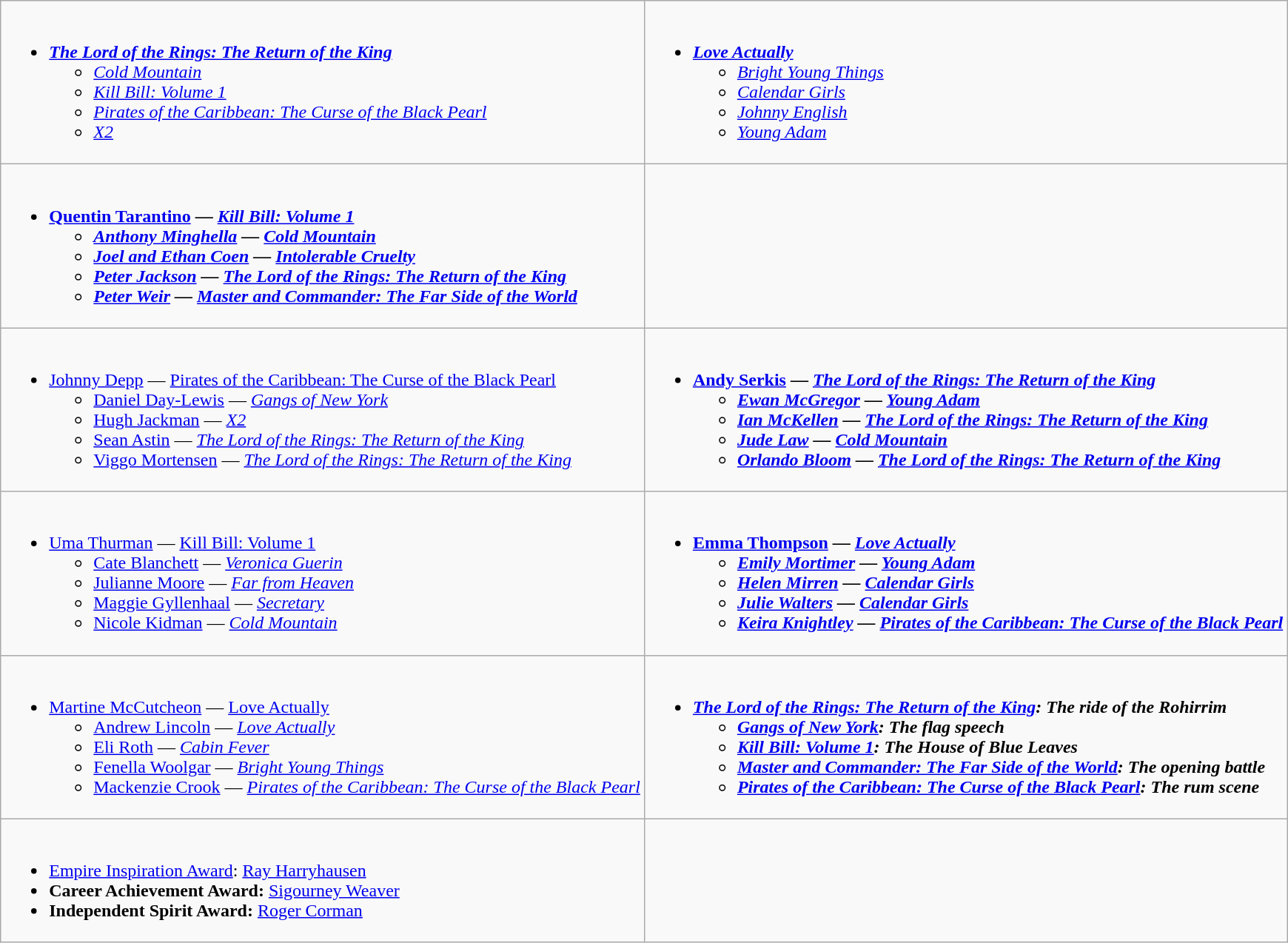<table class="wikitable">
<tr>
<td style="vertical-align:top;" width="50%"><br><ul><li><strong><em><a href='#'>The Lord of the Rings: The Return of the King</a></em></strong><ul><li><em><a href='#'>Cold Mountain</a></em></li><li><em><a href='#'>Kill Bill: Volume 1</a></em></li><li><em><a href='#'>Pirates of the Caribbean: The Curse of the Black Pearl</a></em></li><li><em><a href='#'>X2</a></em></li></ul></li></ul></td>
<td style="vertical-align:top;" width="50%"><br><ul><li><strong><em><a href='#'>Love Actually</a></em></strong><ul><li><em><a href='#'>Bright Young Things</a></em></li><li><em><a href='#'>Calendar Girls</a></em></li><li><em><a href='#'>Johnny English</a></em></li><li><em><a href='#'>Young Adam</a></em></li></ul></li></ul></td>
</tr>
<tr>
<td style="vertical-align:top;" width="50%"><br><ul><li><strong><a href='#'>Quentin Tarantino</a> — <em><a href='#'>Kill Bill: Volume 1</a><strong><em><ul><li><a href='#'>Anthony Minghella</a> — </em><a href='#'>Cold Mountain</a><em></li><li><a href='#'>Joel and Ethan Coen</a> — </em><a href='#'>Intolerable Cruelty</a><em></li><li><a href='#'>Peter Jackson</a> — </em><a href='#'>The Lord of the Rings: The Return of the King</a><em></li><li><a href='#'>Peter Weir</a> — </em><a href='#'>Master and Commander: The Far Side of the World</a><em></li></ul></li></ul></td>
<td style="vertical-align:top;" width="50%"></td>
</tr>
<tr>
<td style="vertical-align:top;" width="50%"><br><ul><li></strong><a href='#'>Johnny Depp</a> — </em><a href='#'>Pirates of the Caribbean: The Curse of the Black Pearl</a></em></strong><ul><li><a href='#'>Daniel Day-Lewis</a> — <em><a href='#'>Gangs of New York</a></em></li><li><a href='#'>Hugh Jackman</a> — <em><a href='#'>X2</a></em></li><li><a href='#'>Sean Astin</a> — <em><a href='#'>The Lord of the Rings: The Return of the King</a></em></li><li><a href='#'>Viggo Mortensen</a> — <em><a href='#'>The Lord of the Rings: The Return of the King</a></em></li></ul></li></ul></td>
<td style="vertical-align:top;" width="50%"><br><ul><li><strong><a href='#'>Andy Serkis</a> — <em><a href='#'>The Lord of the Rings: The Return of the King</a><strong><em><ul><li><a href='#'>Ewan McGregor</a> — </em><a href='#'>Young Adam</a><em></li><li><a href='#'>Ian McKellen</a> — </em><a href='#'>The Lord of the Rings: The Return of the King</a><em></li><li><a href='#'>Jude Law</a> — </em><a href='#'>Cold Mountain</a><em></li><li><a href='#'>Orlando Bloom</a> — </em><a href='#'>The Lord of the Rings: The Return of the King</a><em></li></ul></li></ul></td>
</tr>
<tr>
<td style="vertical-align:top;" width="50%"><br><ul><li></strong><a href='#'>Uma Thurman</a> — </em><a href='#'>Kill Bill: Volume 1</a></em></strong><ul><li><a href='#'>Cate Blanchett</a> — <em><a href='#'>Veronica Guerin</a></em></li><li><a href='#'>Julianne Moore</a> — <em><a href='#'>Far from Heaven</a></em></li><li><a href='#'>Maggie Gyllenhaal</a> — <em><a href='#'>Secretary</a></em></li><li><a href='#'>Nicole Kidman</a> — <em><a href='#'>Cold Mountain</a></em></li></ul></li></ul></td>
<td style="vertical-align:top;" width="50%"><br><ul><li><strong><a href='#'>Emma Thompson</a> — <em><a href='#'>Love Actually</a><strong><em><ul><li><a href='#'>Emily Mortimer</a> — </em><a href='#'>Young Adam</a><em></li><li><a href='#'>Helen Mirren</a> — </em><a href='#'>Calendar Girls</a><em></li><li><a href='#'>Julie Walters</a> — </em><a href='#'>Calendar Girls</a><em></li><li><a href='#'>Keira Knightley</a> — </em><a href='#'>Pirates of the Caribbean: The Curse of the Black Pearl</a><em></li></ul></li></ul></td>
</tr>
<tr>
<td style="vertical-align:top;" width="50%"><br><ul><li></strong><a href='#'>Martine McCutcheon</a> — </em><a href='#'>Love Actually</a></em></strong><ul><li><a href='#'>Andrew Lincoln</a> — <em><a href='#'>Love Actually</a></em></li><li><a href='#'>Eli Roth</a> — <em><a href='#'>Cabin Fever</a></em></li><li><a href='#'>Fenella Woolgar</a> — <em><a href='#'>Bright Young Things</a></em></li><li><a href='#'>Mackenzie Crook</a> — <em><a href='#'>Pirates of the Caribbean: The Curse of the Black Pearl</a></em></li></ul></li></ul></td>
<td style="vertical-align:top;" width="50%"><br><ul><li><strong><em><a href='#'>The Lord of the Rings: The Return of the King</a><em>: The ride of the Rohirrim<strong><ul><li></em><a href='#'>Gangs of New York</a><em>: The flag speech</li><li></em><a href='#'>Kill Bill: Volume 1</a><em>: The House of Blue Leaves</li><li></em><a href='#'>Master and Commander: The Far Side of the World</a><em>: The opening battle</li><li></em><a href='#'>Pirates of the Caribbean: The Curse of the Black Pearl</a><em>: The rum scene</li></ul></li></ul></td>
</tr>
<tr>
<td style="vertical-align:top;" width="50%"><br><ul><li><a href='#'>Empire Inspiration Award</a>: </strong><a href='#'>Ray Harryhausen</a><strong></li><li>Career Achievement Award: </strong><a href='#'>Sigourney Weaver</a><strong></li><li>Independent Spirit Award: </strong><a href='#'>Roger Corman</a><strong></li></ul></td>
<td style="vertical-align:top;" width="50%"></td>
</tr>
</table>
